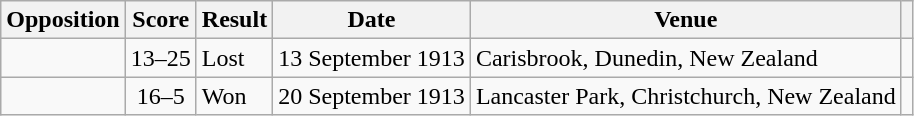<table class="wikitable sortable">
<tr>
<th scope="col">Opposition</th>
<th scope="col">Score</th>
<th scope="col">Result</th>
<th scope="col">Date</th>
<th scope="col">Venue</th>
<th scope="col" class="unsortable"></th>
</tr>
<tr>
<td></td>
<td align="center">13–25</td>
<td>Lost</td>
<td align=right>13 September 1913</td>
<td>Carisbrook, Dunedin, New Zealand</td>
<td></td>
</tr>
<tr>
<td></td>
<td align="center">16–5</td>
<td>Won</td>
<td align=right>20 September 1913</td>
<td>Lancaster Park, Christchurch, New Zealand</td>
<td></td>
</tr>
</table>
